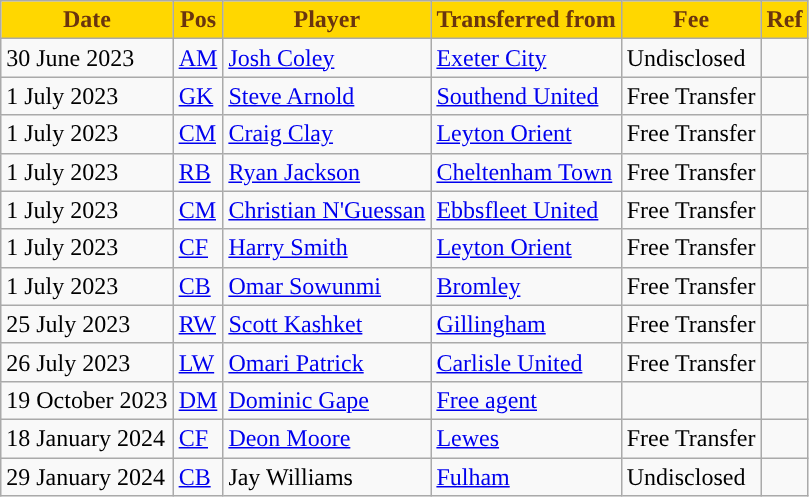<table class="wikitable plainrowheaders sortable">
<tr>
<th style="background:#FFD700; color:#6A350F; ">Date</th>
<th style="background:#FFD700; color:#6A350F; ">Pos</th>
<th style="background:#FFD700; color:#6A350F; ">Player</th>
<th style="background:#FFD700; color:#6A350F; ">Transferred from</th>
<th style="background:#FFD700; color:#6A350F; ">Fee</th>
<th style="background:#FFD700; color:#6A350F; ">Ref</th>
</tr>
<tr>
<td>30 June 2023</td>
<td><a href='#'>AM</a></td>
<td> <a href='#'>Josh Coley</a></td>
<td> <a href='#'>Exeter City</a></td>
<td>Undisclosed</td>
<td></td>
</tr>
<tr>
<td>1 July 2023</td>
<td><a href='#'>GK</a></td>
<td> <a href='#'>Steve Arnold</a></td>
<td> <a href='#'>Southend United</a></td>
<td>Free Transfer</td>
<td></td>
</tr>
<tr>
<td>1 July 2023</td>
<td><a href='#'>CM</a></td>
<td> <a href='#'>Craig Clay</a></td>
<td> <a href='#'>Leyton Orient</a></td>
<td>Free Transfer</td>
<td></td>
</tr>
<tr>
<td>1 July 2023</td>
<td><a href='#'>RB</a></td>
<td> <a href='#'>Ryan Jackson</a></td>
<td> <a href='#'>Cheltenham Town</a></td>
<td>Free Transfer</td>
<td></td>
</tr>
<tr>
<td>1 July 2023</td>
<td><a href='#'>CM</a></td>
<td> <a href='#'>Christian N'Guessan</a></td>
<td> <a href='#'>Ebbsfleet United</a></td>
<td>Free Transfer</td>
<td></td>
</tr>
<tr>
<td>1 July 2023</td>
<td><a href='#'>CF</a></td>
<td> <a href='#'>Harry Smith</a></td>
<td> <a href='#'>Leyton Orient</a></td>
<td>Free Transfer</td>
<td></td>
</tr>
<tr>
<td>1 July 2023</td>
<td><a href='#'>CB</a></td>
<td> <a href='#'>Omar Sowunmi</a></td>
<td> <a href='#'>Bromley</a></td>
<td>Free Transfer</td>
<td></td>
</tr>
<tr>
<td>25 July 2023</td>
<td><a href='#'>RW</a></td>
<td> <a href='#'>Scott Kashket</a></td>
<td> <a href='#'>Gillingham</a></td>
<td>Free Transfer</td>
<td></td>
</tr>
<tr>
<td>26 July 2023</td>
<td><a href='#'>LW</a></td>
<td> <a href='#'>Omari Patrick</a></td>
<td> <a href='#'>Carlisle United</a></td>
<td>Free Transfer</td>
<td></td>
</tr>
<tr>
<td>19 October 2023</td>
<td><a href='#'>DM</a></td>
<td> <a href='#'>Dominic Gape</a></td>
<td> <a href='#'>Free agent</a></td>
<td></td>
<td></td>
</tr>
<tr>
<td>18 January 2024</td>
<td><a href='#'>CF</a></td>
<td> <a href='#'>Deon Moore</a></td>
<td> <a href='#'>Lewes</a></td>
<td>Free Transfer</td>
<td></td>
</tr>
<tr>
<td>29 January 2024</td>
<td><a href='#'>CB</a></td>
<td> Jay Williams</td>
<td> <a href='#'>Fulham</a></td>
<td>Undisclosed</td>
<td></td>
</tr>
</table>
